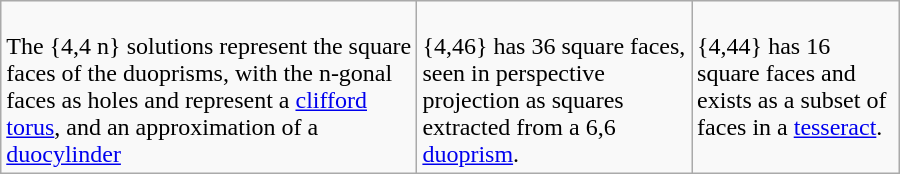<table class=wikitable width=600>
<tr valign=top>
<td><br>The {4,4 n} solutions represent the square faces of the duoprisms, with the n-gonal faces as holes and represent a <a href='#'>clifford torus</a>, and an approximation of a <a href='#'>duocylinder</a></td>
<td><br>{4,46} has 36 square faces, seen in perspective projection as squares extracted from a 6,6 <a href='#'>duoprism</a>.</td>
<td><br>{4,44} has 16 square faces and exists as a subset of faces in a <a href='#'>tesseract</a>.</td>
</tr>
</table>
